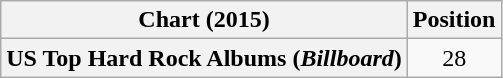<table class="wikitable sortable plainrowheaders" style="text-align:center">
<tr>
<th>Chart (2015)</th>
<th>Position</th>
</tr>
<tr>
<th scope="row">US Top Hard Rock Albums (<em>Billboard</em>)</th>
<td style="text-align:center;">28</td>
</tr>
</table>
